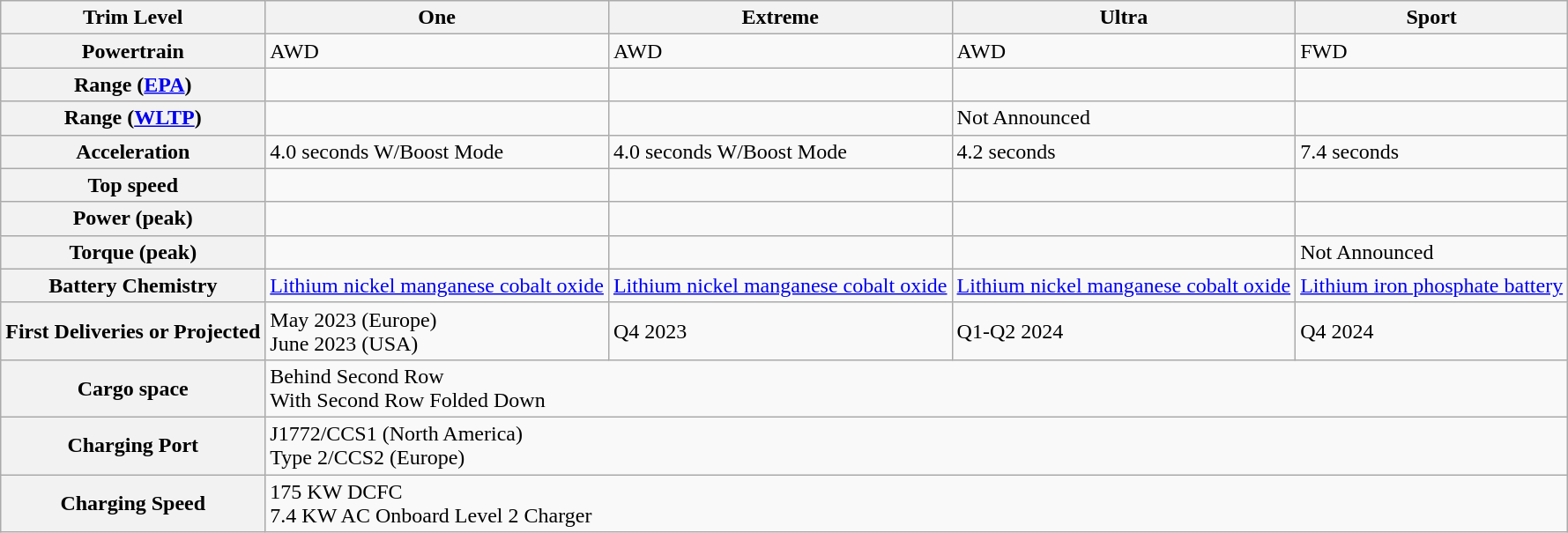<table class="wikitable">
<tr>
<th scope="col">Trim Level</th>
<th scope="col">One</th>
<th scope="col">Extreme</th>
<th scope="col">Ultra</th>
<th scope="col">Sport</th>
</tr>
<tr>
<th scope="row">Powertrain</th>
<td>AWD</td>
<td>AWD</td>
<td>AWD</td>
<td>FWD</td>
</tr>
<tr>
<th scope="row">Range (<a href='#'>EPA</a>)</th>
<td></td>
<td></td>
<td></td>
<td></td>
</tr>
<tr>
<th scope="row">Range (<a href='#'>WLTP</a>)</th>
<td></td>
<td></td>
<td>Not Announced</td>
<td></td>
</tr>
<tr>
<th scope="row">Acceleration<br></th>
<td>4.0 seconds W/Boost Mode</td>
<td>4.0 seconds W/Boost Mode</td>
<td>4.2 seconds</td>
<td>7.4 seconds</td>
</tr>
<tr>
<th scope="row">Top speed</th>
<td></td>
<td></td>
<td></td>
<td></td>
</tr>
<tr>
<th scope="row">Power (peak)</th>
<td></td>
<td></td>
<td></td>
<td></td>
</tr>
<tr>
<th scope="row">Torque (peak)</th>
<td></td>
<td></td>
<td></td>
<td>Not Announced</td>
</tr>
<tr>
<th scope="row">Battery Chemistry</th>
<td><a href='#'>Lithium nickel manganese cobalt oxide</a></td>
<td><a href='#'>Lithium nickel manganese cobalt oxide</a></td>
<td><a href='#'>Lithium nickel manganese cobalt oxide</a></td>
<td><a href='#'>Lithium iron phosphate battery</a></td>
</tr>
<tr>
<th scope="row">First Deliveries or Projected</th>
<td>May 2023 (Europe)<br>June 2023 (USA)</td>
<td>Q4 2023</td>
<td>Q1-Q2 2024</td>
<td>Q4 2024</td>
</tr>
<tr>
<th scope="row">Cargo space</th>
<td colspan="4"> Behind Second Row<br> With Second Row Folded Down</td>
</tr>
<tr>
<th scope="row">Charging Port</th>
<td colspan="4">J1772/CCS1 (North America)<br>Type 2/CCS2 (Europe)</td>
</tr>
<tr>
<th>Charging Speed</th>
<td colspan="4">175 KW DCFC<br>7.4 KW AC Onboard Level 2 Charger</td>
</tr>
</table>
